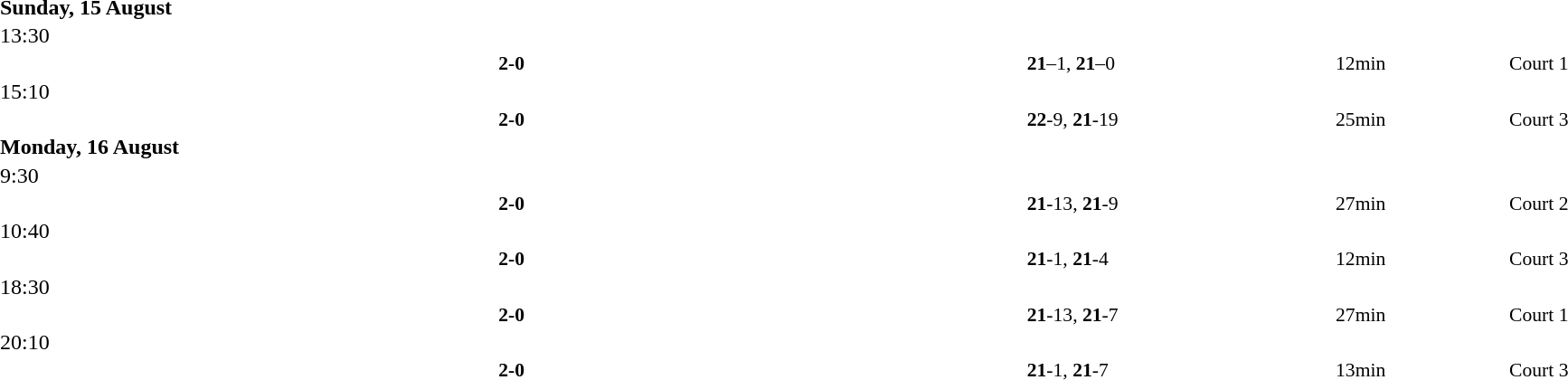<table style="width:100%;" cellspacing="1">
<tr>
<th width=25%></th>
<th width=10%></th>
<th width=25%></th>
</tr>
<tr>
<td><strong>Sunday, 15 August</strong></td>
</tr>
<tr>
<td>13:30</td>
</tr>
<tr style=font-size:90%>
<td align=right><strong></strong></td>
<td align=center><strong> 2-0 </strong></td>
<td></td>
<td><strong>21</strong>–1, <strong>21</strong>–0</td>
<td>12min</td>
<td>Court 1</td>
</tr>
<tr>
<td>15:10</td>
</tr>
<tr style=font-size:90%>
<td align=right><strong></strong></td>
<td align=center><strong> 2-0</strong></td>
<td></td>
<td><strong>22</strong>-9, <strong>21</strong>-19</td>
<td>25min</td>
<td>Court 3</td>
</tr>
<tr>
<td><strong>Monday, 16 August</strong></td>
</tr>
<tr>
<td>9:30</td>
</tr>
<tr style=font-size:90%>
<td align=right><strong></strong></td>
<td align=center><strong> 2-0 </strong></td>
<td></td>
<td><strong>21</strong>-13, <strong>21</strong>-9</td>
<td>27min</td>
<td>Court 2</td>
</tr>
<tr>
<td>10:40</td>
</tr>
<tr style=font-size:90%>
<td align=right><strong></strong></td>
<td align=center><strong> 2-0 </strong></td>
<td></td>
<td><strong>21</strong>-1, <strong>21</strong>-4</td>
<td>12min</td>
<td>Court 3</td>
</tr>
<tr>
<td>18:30</td>
</tr>
<tr style=font-size:90%>
<td align=right><strong></strong></td>
<td align=center><strong> 2-0 </strong></td>
<td></td>
<td><strong>21</strong>-13, <strong>21</strong>-7</td>
<td>27min</td>
<td>Court 1</td>
</tr>
<tr>
<td>20:10</td>
</tr>
<tr style=font-size:90%>
<td align=right><strong></strong></td>
<td align=center><strong> 2-0 </strong></td>
<td></td>
<td><strong>21</strong>-1, <strong>21</strong>-7</td>
<td>13min</td>
<td>Court 3</td>
</tr>
</table>
